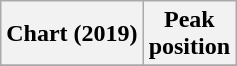<table class="wikitable plainrowheaders" style="text-align:center">
<tr>
<th scope="col">Chart (2019)</th>
<th scope="col">Peak<br>position</th>
</tr>
<tr>
</tr>
</table>
